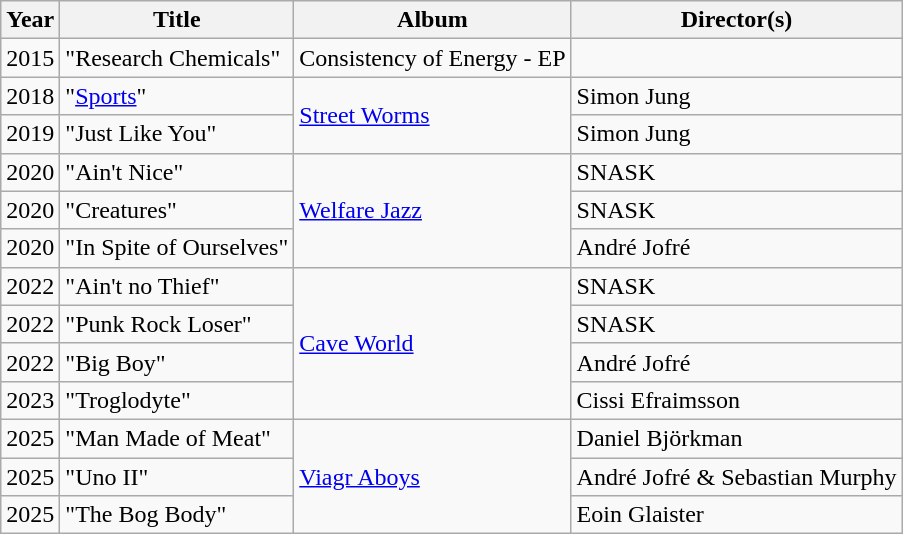<table class="wikitable plainrowheaders">
<tr>
<th>Year</th>
<th>Title</th>
<th>Album</th>
<th>Director(s)</th>
</tr>
<tr>
<td>2015</td>
<td>"Research Chemicals"</td>
<td>Consistency of Energy - EP</td>
<td></td>
</tr>
<tr>
<td>2018</td>
<td>"<a href='#'>Sports</a>"</td>
<td rowspan="2"><a href='#'>Street Worms</a></td>
<td>Simon Jung</td>
</tr>
<tr>
<td>2019</td>
<td>"Just Like You"</td>
<td>Simon Jung</td>
</tr>
<tr>
<td>2020</td>
<td>"Ain't Nice"</td>
<td rowspan="3"><a href='#'>Welfare Jazz</a></td>
<td>SNASK</td>
</tr>
<tr>
<td>2020</td>
<td>"Creatures"</td>
<td>SNASK</td>
</tr>
<tr>
<td>2020</td>
<td>"In Spite of Ourselves"</td>
<td>André Jofré</td>
</tr>
<tr>
<td>2022</td>
<td>"Ain't no Thief"</td>
<td rowspan="4"><a href='#'>Cave World</a></td>
<td>SNASK</td>
</tr>
<tr>
<td>2022</td>
<td>"Punk Rock Loser"</td>
<td>SNASK</td>
</tr>
<tr>
<td>2022</td>
<td>"Big Boy"</td>
<td>André Jofré</td>
</tr>
<tr>
<td>2023</td>
<td>"Troglodyte"</td>
<td>Cissi Efraimsson</td>
</tr>
<tr>
<td>2025</td>
<td>"Man Made of Meat"</td>
<td rowspan="3"><a href='#'>Viagr Aboys</a></td>
<td>Daniel Björkman</td>
</tr>
<tr>
<td>2025</td>
<td>"Uno II"</td>
<td>André Jofré & Sebastian Murphy</td>
</tr>
<tr>
<td>2025</td>
<td>"The Bog Body"</td>
<td>Eoin Glaister</td>
</tr>
</table>
